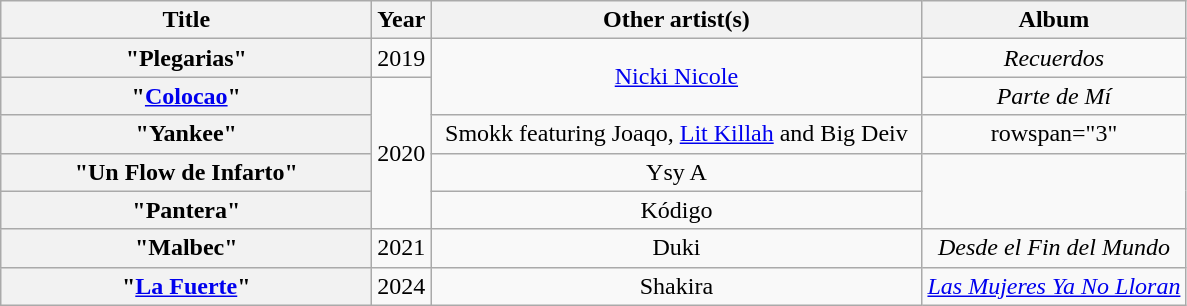<table class="wikitable plainrowheaders" style="text-align:center;">
<tr>
<th scope="col" style="width:15em;">Title</th>
<th scope="col">Year</th>
<th scope="col" style="width:20em;">Other artist(s)</th>
<th scope="col">Album</th>
</tr>
<tr>
<th scope="row">"Plegarias"</th>
<td>2019</td>
<td rowspan="2"><a href='#'>Nicki Nicole</a></td>
<td><em>Recuerdos</em></td>
</tr>
<tr>
<th scope="row">"<a href='#'>Colocao</a>"</th>
<td rowspan="4">2020</td>
<td><em>Parte de Mí</em></td>
</tr>
<tr>
<th scope="row">"Yankee"</th>
<td>Smokk featuring Joaqo, <a href='#'>Lit Killah</a> and Big Deiv</td>
<td>rowspan="3" </td>
</tr>
<tr>
<th scope="row">"Un Flow de Infarto"</th>
<td>Ysy A</td>
</tr>
<tr>
<th scope="row">"Pantera"</th>
<td>Kódigo</td>
</tr>
<tr>
<th scope="row">"Malbec"</th>
<td>2021</td>
<td>Duki</td>
<td><em>Desde el Fin del Mundo</em></td>
</tr>
<tr>
<th scope="row">"<a href='#'>La Fuerte</a>"</th>
<td>2024</td>
<td>Shakira</td>
<td><em><a href='#'>Las Mujeres Ya No Lloran</a></em></td>
</tr>
</table>
